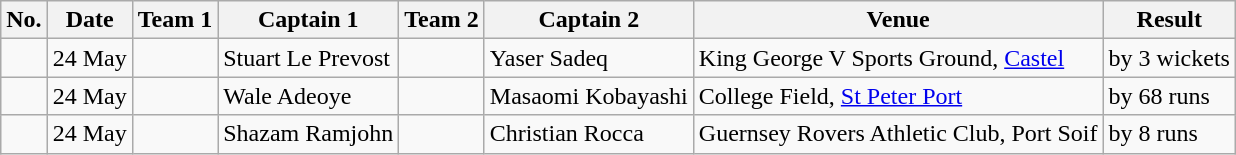<table class="wikitable">
<tr>
<th>No.</th>
<th>Date</th>
<th>Team 1</th>
<th>Captain 1</th>
<th>Team 2</th>
<th>Captain 2</th>
<th>Venue</th>
<th>Result</th>
</tr>
<tr>
<td></td>
<td>24 May</td>
<td></td>
<td>Stuart Le Prevost</td>
<td></td>
<td>Yaser Sadeq</td>
<td>King George V Sports Ground, <a href='#'>Castel</a></td>
<td> by 3 wickets</td>
</tr>
<tr>
<td></td>
<td>24 May</td>
<td></td>
<td>Wale Adeoye</td>
<td></td>
<td>Masaomi Kobayashi</td>
<td>College Field, <a href='#'>St Peter Port</a></td>
<td> by 68 runs</td>
</tr>
<tr>
<td></td>
<td>24 May</td>
<td></td>
<td>Shazam Ramjohn</td>
<td></td>
<td>Christian Rocca</td>
<td>Guernsey Rovers Athletic Club, Port Soif</td>
<td> by 8 runs</td>
</tr>
</table>
